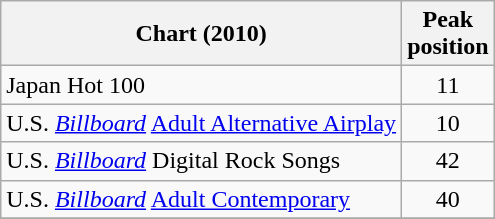<table class="wikitable">
<tr>
<th>Chart (2010)</th>
<th>Peak<br>position</th>
</tr>
<tr>
<td>Japan Hot 100</td>
<td align="center">11</td>
</tr>
<tr>
<td>U.S. <em><a href='#'>Billboard</a></em> <a href='#'>Adult Alternative Airplay</a></td>
<td align="center">10</td>
</tr>
<tr>
<td>U.S. <em><a href='#'>Billboard</a></em> Digital Rock Songs</td>
<td align="center">42</td>
</tr>
<tr>
<td>U.S. <em><a href='#'>Billboard</a></em> <a href='#'>Adult Contemporary</a></td>
<td align="center">40</td>
</tr>
<tr>
</tr>
</table>
